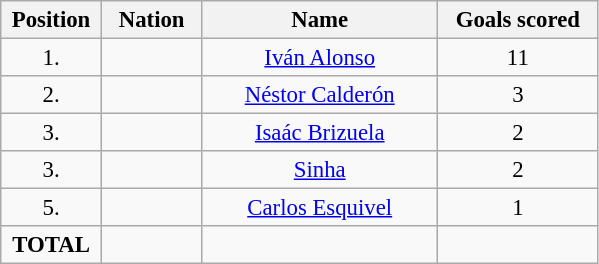<table class="wikitable" style="font-size: 95%; text-align: center;">
<tr>
<th width=60>Position</th>
<th width=60>Nation</th>
<th width=150>Name</th>
<th width=100>Goals scored</th>
</tr>
<tr>
<td>1.</td>
<td></td>
<td><a href='#'>Iván Alonso</a></td>
<td>11</td>
</tr>
<tr>
<td>2.</td>
<td></td>
<td><a href='#'>Néstor Calderón</a></td>
<td>3</td>
</tr>
<tr>
<td>3.</td>
<td></td>
<td><a href='#'>Isaác Brizuela</a></td>
<td>2</td>
</tr>
<tr>
<td>3.</td>
<td></td>
<td><a href='#'>Sinha</a></td>
<td>2</td>
</tr>
<tr>
<td>5.</td>
<td></td>
<td><a href='#'>Carlos Esquivel</a></td>
<td>1</td>
</tr>
<tr>
<td><strong>TOTAL</strong></td>
<td></td>
<td></td>
<td></td>
</tr>
</table>
